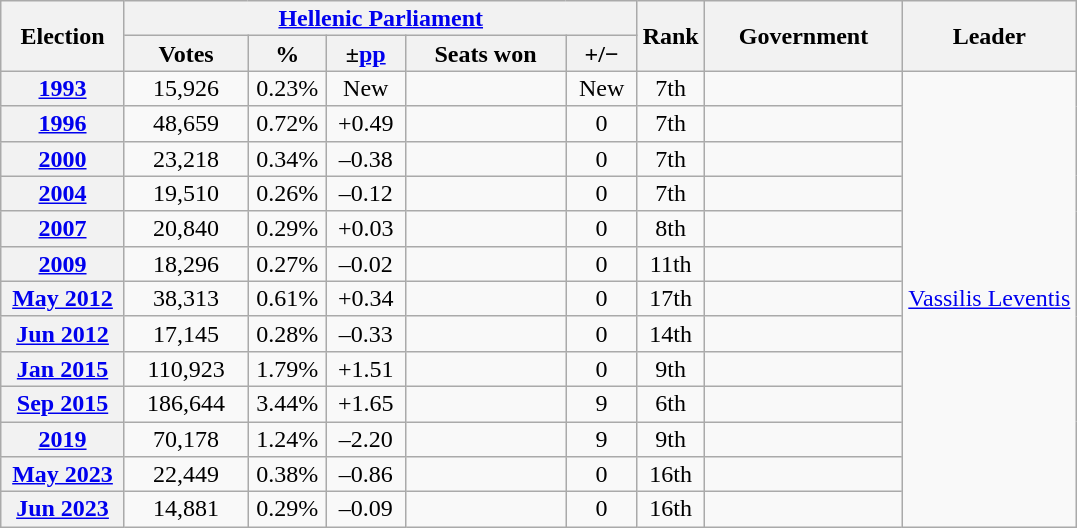<table class="wikitable" style="text-align:center; line-height:16px;">
<tr>
<th rowspan="2" style="width:75px;">Election</th>
<th colspan="5"><a href='#'>Hellenic Parliament</a></th>
<th rowspan="2" style="width:30px;">Rank</th>
<th rowspan="2" style="width:125px;">Government</th>
<th rowspan="2">Leader</th>
</tr>
<tr>
<th style="width:75px;">Votes</th>
<th style="width:45px;">%</th>
<th style="width:45px;">±<a href='#'>pp</a></th>
<th style="width:100px;">Seats won</th>
<th style="width:40px;">+/−</th>
</tr>
<tr>
<th><a href='#'>1993</a></th>
<td>15,926</td>
<td>0.23%</td>
<td>New</td>
<td></td>
<td>New</td>
<td>7th</td>
<td></td>
<td rowspan="13"><a href='#'>Vassilis Leventis</a></td>
</tr>
<tr>
<th><a href='#'>1996</a></th>
<td>48,659</td>
<td>0.72%</td>
<td>+0.49</td>
<td></td>
<td> 0</td>
<td>7th</td>
<td></td>
</tr>
<tr>
<th><a href='#'>2000</a></th>
<td>23,218</td>
<td>0.34%</td>
<td>–0.38</td>
<td></td>
<td> 0</td>
<td>7th</td>
<td></td>
</tr>
<tr>
<th><a href='#'>2004</a></th>
<td>19,510</td>
<td>0.26%</td>
<td>–0.12</td>
<td></td>
<td> 0</td>
<td>7th</td>
<td></td>
</tr>
<tr>
<th><a href='#'>2007</a></th>
<td>20,840</td>
<td>0.29%</td>
<td>+0.03</td>
<td></td>
<td> 0</td>
<td>8th</td>
<td></td>
</tr>
<tr>
<th><a href='#'>2009</a></th>
<td>18,296</td>
<td>0.27%</td>
<td>–0.02</td>
<td></td>
<td> 0</td>
<td>11th</td>
<td></td>
</tr>
<tr>
<th><a href='#'>May 2012</a></th>
<td>38,313</td>
<td>0.61%</td>
<td>+0.34</td>
<td></td>
<td> 0</td>
<td>17th</td>
<td></td>
</tr>
<tr>
<th><a href='#'>Jun 2012</a></th>
<td>17,145</td>
<td>0.28%</td>
<td>–0.33</td>
<td></td>
<td> 0</td>
<td>14th</td>
<td></td>
</tr>
<tr>
<th><a href='#'>Jan 2015</a></th>
<td>110,923</td>
<td>1.79%</td>
<td>+1.51</td>
<td></td>
<td> 0</td>
<td>9th</td>
<td></td>
</tr>
<tr>
<th><a href='#'>Sep 2015</a></th>
<td>186,644</td>
<td>3.44%</td>
<td>+1.65</td>
<td></td>
<td> 9</td>
<td>6th</td>
<td></td>
</tr>
<tr>
<th><a href='#'>2019</a></th>
<td>70,178</td>
<td>1.24%</td>
<td>–2.20</td>
<td></td>
<td> 9</td>
<td>9th</td>
<td></td>
</tr>
<tr>
<th><a href='#'>May 2023</a></th>
<td>22,449</td>
<td>0.38%</td>
<td>–0.86</td>
<td></td>
<td> 0</td>
<td>16th</td>
<td></td>
</tr>
<tr>
<th><a href='#'>Jun 2023</a></th>
<td>14,881</td>
<td>0.29%</td>
<td>–0.09</td>
<td></td>
<td> 0</td>
<td>16th</td>
<td></td>
</tr>
</table>
